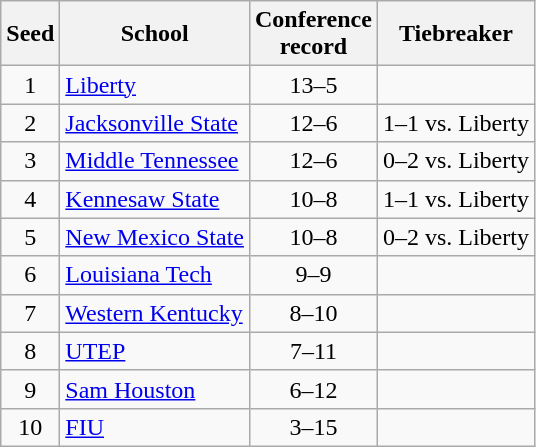<table class="wikitable" style="white-space:nowrap; text-align:center">
<tr>
<th>Seed</th>
<th>School</th>
<th>Conference<br>record</th>
<th>Tiebreaker</th>
</tr>
<tr>
<td>1</td>
<td align=left><a href='#'>Liberty</a></td>
<td>13–5</td>
<td align=left></td>
</tr>
<tr>
<td>2</td>
<td align=left><a href='#'>Jacksonville State</a></td>
<td>12–6</td>
<td align=left>1–1 vs. Liberty</td>
</tr>
<tr>
<td>3</td>
<td align=left><a href='#'>Middle Tennessee</a></td>
<td>12–6</td>
<td align=left>0–2 vs. Liberty</td>
</tr>
<tr>
<td>4</td>
<td align=left><a href='#'>Kennesaw State</a></td>
<td>10–8</td>
<td align=left>1–1 vs. Liberty</td>
</tr>
<tr>
<td>5</td>
<td align=left><a href='#'>New Mexico State</a></td>
<td>10–8</td>
<td align=left>0–2 vs. Liberty</td>
</tr>
<tr>
<td>6</td>
<td align=left><a href='#'>Louisiana Tech</a></td>
<td>9–9</td>
<td align=left></td>
</tr>
<tr>
<td>7</td>
<td align=left><a href='#'>Western Kentucky</a></td>
<td>8–10</td>
<td align=left></td>
</tr>
<tr>
<td>8</td>
<td align=left><a href='#'>UTEP</a></td>
<td>7–11</td>
<td align=left></td>
</tr>
<tr>
<td>9</td>
<td align=left><a href='#'>Sam Houston</a></td>
<td>6–12</td>
<td align=left></td>
</tr>
<tr>
<td>10</td>
<td align=left><a href='#'>FIU</a></td>
<td>3–15</td>
<td align=left></td>
</tr>
</table>
